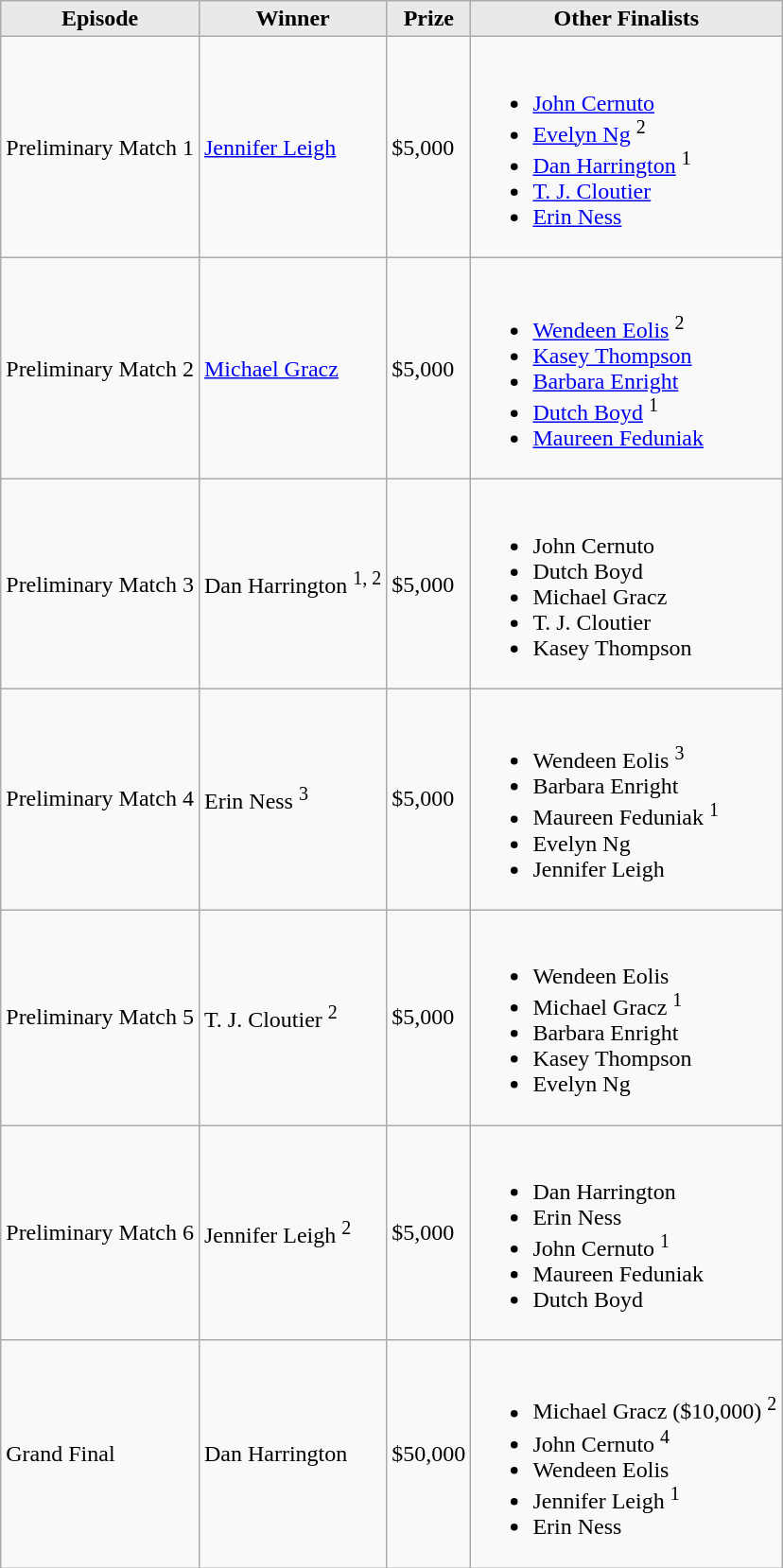<table class="wikitable">
<tr>
<th style="background: #E9E9E9;">Episode</th>
<th style="background: #E9E9E9;">Winner</th>
<th style="background: #E9E9E9;">Prize</th>
<th style="background: #E9E9E9;">Other Finalists</th>
</tr>
<tr>
<td>Preliminary Match 1</td>
<td><a href='#'>Jennifer Leigh</a></td>
<td>$5,000</td>
<td><br><ul><li><a href='#'>John Cernuto</a></li><li><a href='#'>Evelyn Ng</a> <sup>2</sup></li><li><a href='#'>Dan Harrington</a> <sup>1</sup></li><li><a href='#'>T. J. Cloutier</a></li><li><a href='#'>Erin Ness</a></li></ul></td>
</tr>
<tr>
<td>Preliminary Match 2</td>
<td><a href='#'>Michael Gracz</a></td>
<td>$5,000</td>
<td><br><ul><li><a href='#'>Wendeen Eolis</a> <sup>2</sup></li><li><a href='#'>Kasey Thompson</a></li><li><a href='#'>Barbara Enright</a></li><li><a href='#'>Dutch Boyd</a> <sup>1</sup></li><li><a href='#'>Maureen Feduniak</a></li></ul></td>
</tr>
<tr>
<td>Preliminary Match 3</td>
<td>Dan Harrington <sup>1, 2</sup></td>
<td>$5,000</td>
<td><br><ul><li>John Cernuto</li><li>Dutch Boyd</li><li>Michael Gracz</li><li>T. J. Cloutier</li><li>Kasey Thompson</li></ul></td>
</tr>
<tr>
<td>Preliminary Match 4</td>
<td>Erin Ness <sup>3</sup></td>
<td>$5,000</td>
<td><br><ul><li>Wendeen Eolis <sup>3</sup></li><li>Barbara Enright</li><li>Maureen Feduniak <sup>1</sup></li><li>Evelyn Ng</li><li>Jennifer Leigh</li></ul></td>
</tr>
<tr>
<td>Preliminary Match 5</td>
<td>T. J. Cloutier <sup>2</sup></td>
<td>$5,000</td>
<td><br><ul><li>Wendeen Eolis</li><li>Michael Gracz <sup>1</sup></li><li>Barbara Enright</li><li>Kasey Thompson</li><li>Evelyn Ng</li></ul></td>
</tr>
<tr>
<td>Preliminary Match 6</td>
<td>Jennifer Leigh <sup>2</sup></td>
<td>$5,000</td>
<td><br><ul><li>Dan Harrington</li><li>Erin Ness</li><li>John Cernuto <sup>1</sup></li><li>Maureen Feduniak</li><li>Dutch Boyd</li></ul></td>
</tr>
<tr>
<td>Grand Final</td>
<td>Dan Harrington</td>
<td>$50,000</td>
<td><br><ul><li>Michael Gracz ($10,000) <sup>2</sup></li><li>John Cernuto <sup>4</sup></li><li>Wendeen Eolis</li><li>Jennifer Leigh <sup>1</sup></li><li>Erin Ness</li></ul></td>
</tr>
</table>
